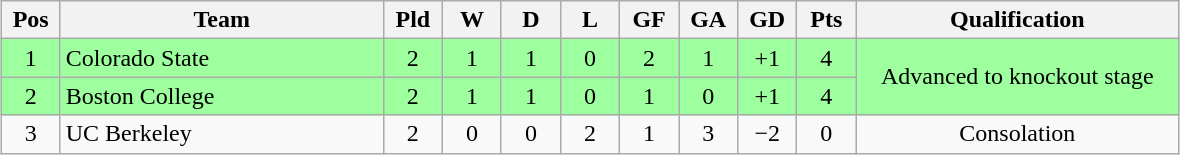<table class="wikitable" style="text-align:center; margin: 1em auto">
<tr>
<th style="width:2em">Pos</th>
<th style="width:13em">Team</th>
<th style="width:2em">Pld</th>
<th style="width:2em">W</th>
<th style="width:2em">D</th>
<th style="width:2em">L</th>
<th style="width:2em">GF</th>
<th style="width:2em">GA</th>
<th style="width:2em">GD</th>
<th style="width:2em">Pts</th>
<th style="width:13em">Qualification</th>
</tr>
<tr bgcolor="#9eff9e">
<td>1</td>
<td style="text-align:left">Colorado State</td>
<td>2</td>
<td>1</td>
<td>1</td>
<td>0</td>
<td>2</td>
<td>1</td>
<td>+1</td>
<td>4</td>
<td rowspan="2">Advanced to knockout stage</td>
</tr>
<tr bgcolor="#9eff9e">
<td>2</td>
<td style="text-align:left">Boston College</td>
<td>2</td>
<td>1</td>
<td>1</td>
<td>0</td>
<td>1</td>
<td>0</td>
<td>+1</td>
<td>4</td>
</tr>
<tr>
<td>3</td>
<td style="text-align:left">UC Berkeley</td>
<td>2</td>
<td>0</td>
<td>0</td>
<td>2</td>
<td>1</td>
<td>3</td>
<td>−2</td>
<td>0</td>
<td>Consolation</td>
</tr>
</table>
